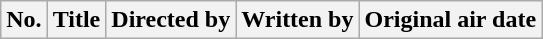<table class="wikitable plainrowheaders">
<tr>
<th style="background:#;">No.</th>
<th style="background:#;">Title</th>
<th style="background:#;">Directed by</th>
<th style="background:#;">Written by</th>
<th style="background:#;">Original air date<br>















</th>
</tr>
</table>
